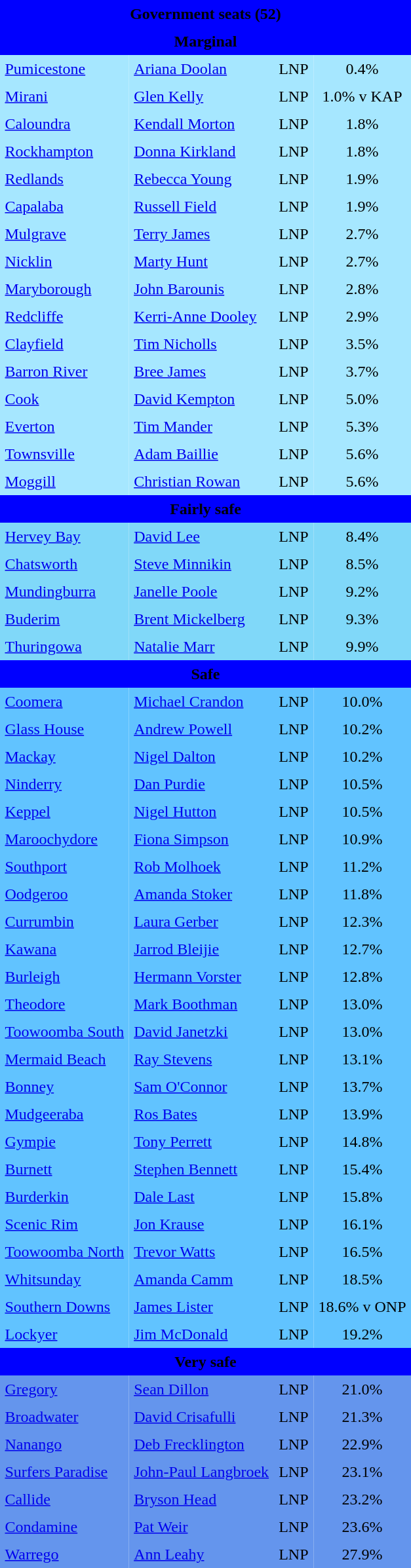<table class="toccolours" cellpadding="5" cellspacing="0" style="float:left; margin-right:.5em; margin-top:.4em; font-size:90 ppt;">
<tr>
<td colspan="4"  style="text-align:center; background:blue;"><span><strong>Government seats (52)</strong></span></td>
</tr>
<tr>
<td colspan="4"  style="text-align:center; background:blue;"><span><strong>Marginal</strong></span></td>
</tr>
<tr>
<td style="text-align:left; background:#a6e7ff;"><a href='#'>Pumicestone</a></td>
<td style="text-align:left; background:#a6e7ff;"><a href='#'>Ariana Doolan</a></td>
<td style="text-align:left; background:#a6e7ff;">LNP</td>
<td style="text-align:center; background:#a6e7ff;">0.4%</td>
</tr>
<tr>
<td style="text-align:left; background:#a6e7ff;"><a href='#'>Mirani</a></td>
<td style="text-align:left; background:#a6e7ff;"><a href='#'>Glen Kelly</a></td>
<td style="text-align:left; background:#a6e7ff;">LNP</td>
<td style="text-align:center; background:#a6e7ff;">1.0% v KAP</td>
</tr>
<tr>
<td style="text-align:left; background:#a6e7ff;"><a href='#'>Caloundra</a></td>
<td style="text-align:left; background:#a6e7ff;"><a href='#'>Kendall Morton</a></td>
<td style="text-align:left; background:#a6e7ff;">LNP</td>
<td style="text-align:center; background:#a6e7ff;">1.8%</td>
</tr>
<tr>
<td style="text-align:left; background:#a6e7ff;"><a href='#'>Rockhampton</a></td>
<td style="text-align:left; background:#a6e7ff;"><a href='#'>Donna Kirkland</a></td>
<td style="text-align:left; background:#a6e7ff;">LNP</td>
<td style="text-align:center; background:#a6e7ff;">1.8%</td>
</tr>
<tr>
<td style="text-align:left; background:#a6e7ff;"><a href='#'>Redlands</a></td>
<td style="text-align:left; background:#a6e7ff;"><a href='#'>Rebecca Young</a></td>
<td style="text-align:left; background:#a6e7ff;">LNP</td>
<td style="text-align:center; background:#a6e7ff;">1.9%</td>
</tr>
<tr>
<td style="text-align:left; background:#a6e7ff;"><a href='#'>Capalaba</a></td>
<td style="text-align:left; background:#a6e7ff;"><a href='#'>Russell Field</a></td>
<td style="text-align:left; background:#a6e7ff;">LNP</td>
<td style="text-align:center; background:#a6e7ff;">1.9%</td>
</tr>
<tr>
<td style="text-align:left; background:#a6e7ff;"><a href='#'>Mulgrave</a></td>
<td style="text-align:left; background:#a6e7ff;"><a href='#'>Terry James</a></td>
<td style="text-align:left; background:#a6e7ff;">LNP</td>
<td style="text-align:center; background:#a6e7ff;">2.7%</td>
</tr>
<tr>
<td style="text-align:left; background:#a6e7ff;"><a href='#'>Nicklin</a></td>
<td style="text-align:left; background:#a6e7ff;"><a href='#'>Marty Hunt</a></td>
<td style="text-align:left; background:#a6e7ff;">LNP</td>
<td style="text-align:center; background:#a6e7ff;">2.7%</td>
</tr>
<tr>
<td style="text-align:left; background:#a6e7ff;"><a href='#'>Maryborough</a></td>
<td style="text-align:left; background:#a6e7ff;"><a href='#'>John Barounis</a></td>
<td style="text-align:left; background:#a6e7ff;">LNP</td>
<td style="text-align:center; background:#a6e7ff;">2.8%</td>
</tr>
<tr>
<td style="text-align:left; background:#a6e7ff;"><a href='#'>Redcliffe</a></td>
<td style="text-align:left; background:#a6e7ff;"><a href='#'>Kerri-Anne Dooley</a></td>
<td style="text-align:left; background:#a6e7ff;">LNP</td>
<td style="text-align:center; background:#a6e7ff;">2.9%</td>
</tr>
<tr>
<td style="text-align:left; background:#a6e7ff;"><a href='#'>Clayfield</a></td>
<td style="text-align:left; background:#a6e7ff;"><a href='#'>Tim Nicholls</a></td>
<td style="text-align:left; background:#a6e7ff;">LNP</td>
<td style="text-align:center; background:#a6e7ff;">3.5%</td>
</tr>
<tr>
<td style="text-align:left; background:#a6e7ff;"><a href='#'>Barron River</a></td>
<td style="text-align:left; background:#a6e7ff;"><a href='#'>Bree James</a></td>
<td style="text-align:left; background:#a6e7ff;">LNP</td>
<td style="text-align:center; background:#a6e7ff;">3.7%</td>
</tr>
<tr>
<td style="text-align:left; background:#a6e7ff;"><a href='#'>Cook</a></td>
<td style="text-align:left; background:#a6e7ff;"><a href='#'>David Kempton</a></td>
<td style="text-align:left; background:#a6e7ff;">LNP</td>
<td style="text-align:center; background:#a6e7ff;">5.0%</td>
</tr>
<tr>
<td style="text-align:left; background:#a6e7ff;"><a href='#'>Everton</a></td>
<td style="text-align:left; background:#a6e7ff;"><a href='#'>Tim Mander</a></td>
<td style="text-align:left; background:#a6e7ff;">LNP</td>
<td style="text-align:center; background:#a6e7ff;">5.3%</td>
</tr>
<tr>
<td style="text-align:left; background:#a6e7ff;"><a href='#'>Townsville</a></td>
<td style="text-align:left; background:#a6e7ff;"><a href='#'>Adam Baillie</a></td>
<td style="text-align:left; background:#a6e7ff;">LNP</td>
<td style="text-align:center; background:#a6e7ff;">5.6%</td>
</tr>
<tr>
<td style="text-align:left; background:#a6e7ff;"><a href='#'>Moggill</a></td>
<td style="text-align:left; background:#a6e7ff;"><a href='#'>Christian Rowan</a></td>
<td style="text-align:left; background:#a6e7ff;">LNP</td>
<td style="text-align:center; background:#a6e7ff;">5.6%</td>
</tr>
<tr>
<td colspan="4"  style="text-align:center; background:blue;"><span><strong>Fairly safe</strong></span></td>
</tr>
<tr>
<td style="text-align:left; background:#80d8f9;"><a href='#'>Hervey Bay</a></td>
<td style="text-align:left; background:#80d8f9;"><a href='#'>David Lee</a></td>
<td style="text-align:left; background:#80d8f9;">LNP</td>
<td style="text-align:center; background:#80d8f9;">8.4%</td>
</tr>
<tr>
<td style="text-align:left; background:#80d8f9;"><a href='#'>Chatsworth</a></td>
<td style="text-align:left; background:#80d8f9;"><a href='#'>Steve Minnikin</a></td>
<td style="text-align:left; background:#80d8f9;">LNP</td>
<td style="text-align:center; background:#80d8f9;">8.5%</td>
</tr>
<tr>
<td style="text-align:left; background:#80d8f9;"><a href='#'>Mundingburra</a></td>
<td style="text-align:left; background:#80d8f9;"><a href='#'>Janelle Poole</a></td>
<td style="text-align:left; background:#80d8f9;">LNP</td>
<td style="text-align:center; background:#80d8f9;">9.2%</td>
</tr>
<tr>
<td style="text-align:left; background:#80d8f9;"><a href='#'>Buderim</a></td>
<td style="text-align:left; background:#80d8f9;"><a href='#'>Brent Mickelberg</a></td>
<td style="text-align:left; background:#80d8f9;">LNP</td>
<td style="text-align:center; background:#80d8f9;">9.3%</td>
</tr>
<tr>
<td style="text-align:left; background:#80d8f9;"><a href='#'>Thuringowa</a></td>
<td style="text-align:left; background:#80d8f9;"><a href='#'>Natalie Marr</a></td>
<td style="text-align:left; background:#80d8f9;">LNP</td>
<td style="text-align:center; background:#80d8f9;">9.9%</td>
</tr>
<tr>
<td colspan="4"  style="text-align:center; background:blue;"><span><strong>Safe</strong></span></td>
</tr>
<tr>
<td style="text-align:left; background:#61c3ff;"><a href='#'>Coomera</a></td>
<td style="text-align:left; background:#61c3ff;"><a href='#'>Michael Crandon</a></td>
<td style="text-align:left; background:#61c3ff;">LNP</td>
<td style="text-align:center; background:#61c3ff;">10.0%</td>
</tr>
<tr>
<td style="text-align:left; background:#61c3ff;"><a href='#'>Glass House</a></td>
<td style="text-align:left; background:#61c3ff;"><a href='#'>Andrew Powell</a></td>
<td style="text-align:left; background:#61c3ff;">LNP</td>
<td style="text-align:center; background:#61c3ff;">10.2%</td>
</tr>
<tr>
<td style="text-align:left; background:#61c3ff;"><a href='#'>Mackay</a></td>
<td style="text-align:left; background:#61c3ff;"><a href='#'>Nigel Dalton</a></td>
<td style="text-align:left; background:#61c3ff;">LNP</td>
<td style="text-align:center; background:#61c3ff;">10.2%</td>
</tr>
<tr>
<td style="text-align:left; background:#61c3ff;"><a href='#'>Ninderry</a></td>
<td style="text-align:left; background:#61c3ff;"><a href='#'>Dan Purdie</a></td>
<td style="text-align:left; background:#61c3ff;">LNP</td>
<td style="text-align:center; background:#61c3ff;">10.5%</td>
</tr>
<tr>
<td style="text-align:left; background:#61c3ff;"><a href='#'>Keppel</a></td>
<td style="text-align:left; background:#61c3ff;"><a href='#'>Nigel Hutton</a></td>
<td style="text-align:left; background:#61c3ff;">LNP</td>
<td style="text-align:center; background:#61c3ff;">10.5%</td>
</tr>
<tr>
<td style="text-align:left; background:#61c3ff;"><a href='#'>Maroochydore</a></td>
<td style="text-align:left; background:#61c3ff;"><a href='#'>Fiona Simpson</a></td>
<td style="text-align:left; background:#61c3ff;">LNP</td>
<td style="text-align:center; background:#61c3ff;">10.9%</td>
</tr>
<tr>
<td style="text-align:left; background:#61c3ff;"><a href='#'>Southport</a></td>
<td style="text-align:left; background:#61c3ff;"><a href='#'>Rob Molhoek</a></td>
<td style="text-align:left; background:#61c3ff;">LNP</td>
<td style="text-align:center; background:#61c3ff;">11.2%</td>
</tr>
<tr>
<td style="text-align:left; background:#61c3ff;"><a href='#'>Oodgeroo</a></td>
<td style="text-align:left; background:#61c3ff;"><a href='#'>Amanda Stoker</a></td>
<td style="text-align:left; background:#61c3ff;">LNP</td>
<td style="text-align:center; background:#61c3ff;">11.8%</td>
</tr>
<tr>
<td style="text-align:left; background:#61c3ff;"><a href='#'>Currumbin</a></td>
<td style="text-align:left; background:#61c3ff;"><a href='#'>Laura Gerber</a></td>
<td style="text-align:left; background:#61c3ff;">LNP</td>
<td style="text-align:center; background:#61c3ff;">12.3%</td>
</tr>
<tr>
<td style="text-align:left; background:#61c3ff;"><a href='#'>Kawana</a></td>
<td style="text-align:left; background:#61c3ff;"><a href='#'>Jarrod Bleijie</a></td>
<td style="text-align:left; background:#61c3ff;">LNP</td>
<td style="text-align:center; background:#61c3ff;">12.7%</td>
</tr>
<tr>
<td style="text-align:left; background:#61c3ff;"><a href='#'>Burleigh</a></td>
<td style="text-align:left; background:#61c3ff;"><a href='#'>Hermann Vorster</a></td>
<td style="text-align:left; background:#61c3ff;">LNP</td>
<td style="text-align:center; background:#61c3ff;">12.8%</td>
</tr>
<tr>
<td style="text-align:left; background:#61c3ff;"><a href='#'>Theodore</a></td>
<td style="text-align:left; background:#61c3ff;"><a href='#'>Mark Boothman</a></td>
<td style="text-align:left; background:#61c3ff;">LNP</td>
<td style="text-align:center; background:#61c3ff;">13.0%</td>
</tr>
<tr>
<td style="text-align:left; background:#61c3ff;"><a href='#'>Toowoomba South</a></td>
<td style="text-align:left; background:#61c3ff;"><a href='#'>David Janetzki</a></td>
<td style="text-align:left; background:#61c3ff;">LNP</td>
<td style="text-align:center; background:#61c3ff;">13.0%</td>
</tr>
<tr>
<td style="text-align:left; background:#61c3ff;"><a href='#'>Mermaid Beach</a></td>
<td style="text-align:left; background:#61c3ff;"><a href='#'>Ray Stevens</a></td>
<td style="text-align:left; background:#61c3ff;">LNP</td>
<td style="text-align:center; background:#61c3ff;">13.1%</td>
</tr>
<tr>
<td style="text-align:left; background:#61c3ff;"><a href='#'>Bonney</a></td>
<td style="text-align:left; background:#61c3ff;"><a href='#'>Sam O'Connor</a></td>
<td style="text-align:left; background:#61c3ff;">LNP</td>
<td style="text-align:center; background:#61c3ff;">13.7%</td>
</tr>
<tr>
<td style="text-align:left; background:#61c3ff;"><a href='#'>Mudgeeraba</a></td>
<td style="text-align:left; background:#61c3ff;"><a href='#'>Ros Bates</a></td>
<td style="text-align:left; background:#61c3ff;">LNP</td>
<td style="text-align:center; background:#61c3ff;">13.9%</td>
</tr>
<tr>
<td style="text-align:left; background:#61c3ff;"><a href='#'>Gympie</a></td>
<td style="text-align:left; background:#61c3ff;"><a href='#'>Tony Perrett</a></td>
<td style="text-align:left; background:#61c3ff;">LNP</td>
<td style="text-align:center; background:#61c3ff;">14.8%</td>
</tr>
<tr>
<td style="text-align:left; background:#61c3ff;"><a href='#'>Burnett</a></td>
<td style="text-align:left; background:#61c3ff;"><a href='#'>Stephen Bennett</a></td>
<td style="text-align:left; background:#61c3ff;">LNP</td>
<td style="text-align:center; background:#61c3ff;">15.4%</td>
</tr>
<tr>
<td style="text-align:left; background:#61c3ff;"><a href='#'>Burderkin</a></td>
<td style="text-align:left; background:#61c3ff;"><a href='#'>Dale Last</a></td>
<td style="text-align:left; background:#61c3ff;">LNP</td>
<td style="text-align:center; background:#61c3ff;">15.8%</td>
</tr>
<tr>
<td style="text-align:left; background:#61c3ff;"><a href='#'>Scenic Rim</a></td>
<td style="text-align:left; background:#61c3ff;"><a href='#'>Jon Krause</a></td>
<td style="text-align:left; background:#61c3ff;">LNP</td>
<td style="text-align:center; background:#61c3ff;">16.1%</td>
</tr>
<tr>
<td style="text-align:left; background:#61c3ff;"><a href='#'>Toowoomba North</a></td>
<td style="text-align:left; background:#61c3ff;"><a href='#'>Trevor Watts</a></td>
<td style="text-align:left; background:#61c3ff;">LNP</td>
<td style="text-align:center; background:#61c3ff;">16.5%</td>
</tr>
<tr>
<td style="text-align:left; background:#61c3ff;"><a href='#'>Whitsunday</a></td>
<td style="text-align:left; background:#61c3ff;"><a href='#'>Amanda Camm</a></td>
<td style="text-align:left; background:#61c3ff;">LNP</td>
<td style="text-align:center; background:#61c3ff;">18.5%</td>
</tr>
<tr>
<td style="text-align:left; background:#61c3ff;"><a href='#'>Southern Downs</a></td>
<td style="text-align:left; background:#61c3ff;"><a href='#'>James Lister</a></td>
<td style="text-align:left; background:#61c3ff;">LNP</td>
<td style="text-align:center; background:#61c3ff;">18.6% v ONP</td>
</tr>
<tr>
<td style="text-align:left; background:#61c3ff;"><a href='#'>Lockyer</a></td>
<td style="text-align:left; background:#61c3ff;"><a href='#'>Jim McDonald</a></td>
<td style="text-align:left; background:#61c3ff;">LNP</td>
<td style="text-align:center; background:#61c3ff;">19.2%</td>
</tr>
<tr>
<td colspan="4"  style="text-align:center; background:blue;"><span><strong>Very safe</strong></span></td>
</tr>
<tr>
<td style="text-align:left; background:#6495ed;"><a href='#'>Gregory</a></td>
<td style="text-align:left; background:#6495ed;"><a href='#'>Sean Dillon</a></td>
<td style="text-align:left; background:#6495ed;">LNP</td>
<td style="text-align:center; background:#6495ed;">21.0%</td>
</tr>
<tr>
<td style="text-align:left; background:#6495ed;"><a href='#'>Broadwater</a></td>
<td style="text-align:left; background:#6495ed;"><a href='#'>David Crisafulli</a></td>
<td style="text-align:left; background:#6495ed;">LNP</td>
<td style="text-align:center; background:#6495ed;">21.3%</td>
</tr>
<tr>
<td style="text-align:left; background:#6495ed;"><a href='#'>Nanango</a></td>
<td style="text-align:left; background:#6495ed;"><a href='#'>Deb Frecklington</a></td>
<td style="text-align:left; background:#6495ed;">LNP</td>
<td style="text-align:center; background:#6495ed;">22.9%</td>
</tr>
<tr>
<td style="text-align:left; background:#6495ed;"><a href='#'>Surfers Paradise</a></td>
<td style="text-align:left; background:#6495ed;"><a href='#'>John-Paul Langbroek</a></td>
<td style="text-align:left; background:#6495ed;">LNP</td>
<td style="text-align:center; background:#6495ed;">23.1%</td>
</tr>
<tr>
<td style="text-align:left; background:#6495ed;"><a href='#'>Callide</a></td>
<td style="text-align:left; background:#6495ed;"><a href='#'>Bryson Head</a></td>
<td style="text-align:left; background:#6495ed;">LNP</td>
<td style="text-align:center; background:#6495ed;">23.2%</td>
</tr>
<tr>
<td style="text-align:left; background:#6495ed;"><a href='#'>Condamine</a></td>
<td style="text-align:left; background:#6495ed;"><a href='#'>Pat Weir</a></td>
<td style="text-align:left; background:#6495ed;">LNP</td>
<td style="text-align:center; background:#6495ed;">23.6%</td>
</tr>
<tr>
<td style="text-align:left; background:#6495ed;"><a href='#'>Warrego</a></td>
<td style="text-align:left; background:#6495ed;"><a href='#'>Ann Leahy</a></td>
<td style="text-align:left; background:#6495ed;">LNP</td>
<td style="text-align:center; background:#6495ed;">27.9%</td>
</tr>
<tr>
</tr>
</table>
